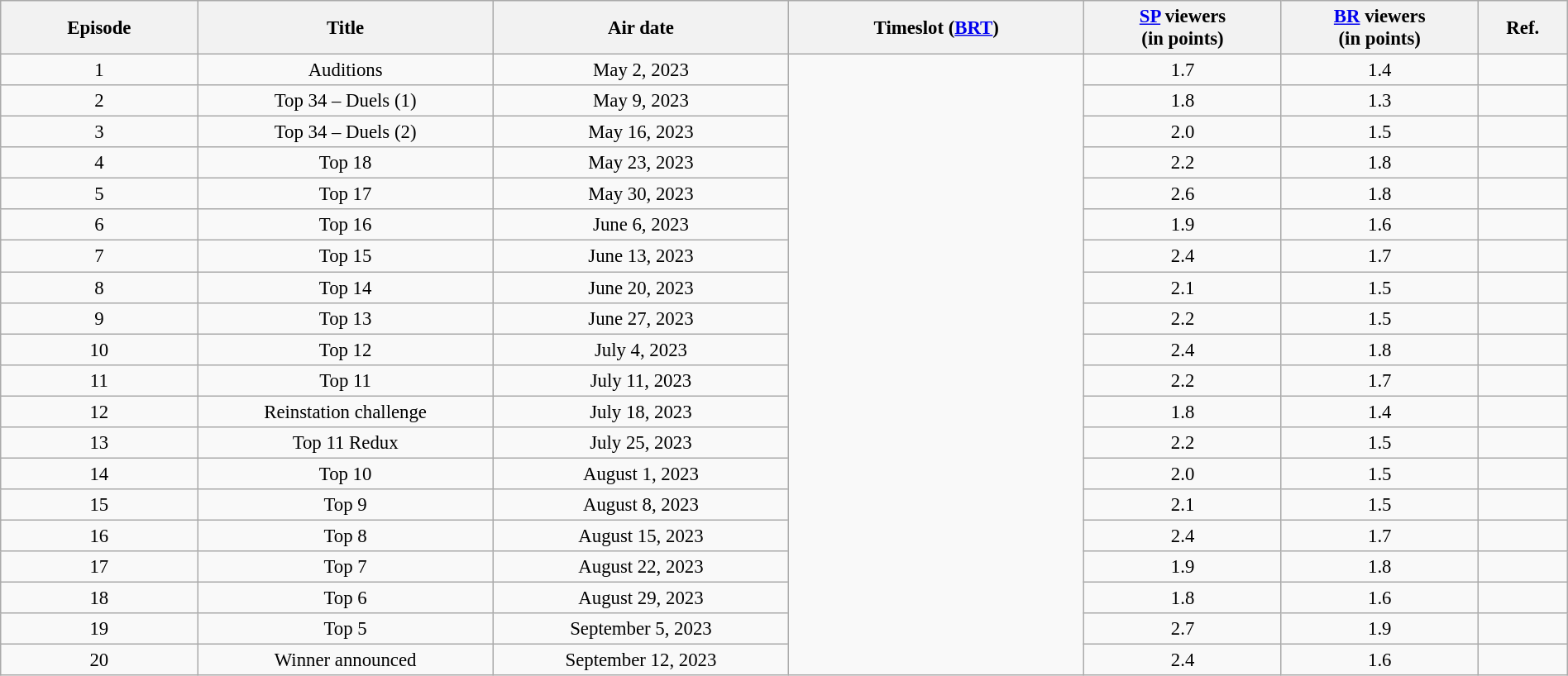<table class="wikitable sortable" style="text-align:center; font-size:95%; width: 100%">
<tr>
<th width="05.0%">Episode</th>
<th width="07.5%">Title</th>
<th width="07.5%">Air date</th>
<th width="07.5%">Timeslot (<a href='#'>BRT</a>)</th>
<th width="05.0%"><a href='#'>SP</a> viewers<br>(in points)</th>
<th width="05.0%"><a href='#'>BR</a> viewers<br>(in points)</th>
<th width="02.0%">Ref.</th>
</tr>
<tr>
<td>1</td>
<td>Auditions</td>
<td>May 2, 2023</td>
<td rowspan="20"></td>
<td>1.7</td>
<td>1.4</td>
<td></td>
</tr>
<tr>
<td>2</td>
<td>Top 34 – Duels (1)</td>
<td>May 9, 2023</td>
<td>1.8</td>
<td>1.3</td>
<td></td>
</tr>
<tr>
<td>3</td>
<td>Top 34 – Duels (2)</td>
<td>May 16, 2023</td>
<td>2.0</td>
<td>1.5</td>
<td></td>
</tr>
<tr>
<td>4</td>
<td>Top 18</td>
<td>May 23, 2023</td>
<td>2.2</td>
<td>1.8</td>
<td></td>
</tr>
<tr>
<td>5</td>
<td>Top 17</td>
<td>May 30, 2023</td>
<td>2.6</td>
<td>1.8</td>
<td></td>
</tr>
<tr>
<td>6</td>
<td>Top 16</td>
<td>June 6, 2023</td>
<td>1.9</td>
<td>1.6</td>
<td></td>
</tr>
<tr>
<td>7</td>
<td>Top 15</td>
<td>June 13, 2023</td>
<td>2.4</td>
<td>1.7</td>
<td></td>
</tr>
<tr>
<td>8</td>
<td>Top 14</td>
<td>June 20, 2023</td>
<td>2.1</td>
<td>1.5</td>
<td></td>
</tr>
<tr>
<td>9</td>
<td>Top 13</td>
<td>June 27, 2023</td>
<td>2.2</td>
<td>1.5</td>
<td></td>
</tr>
<tr>
<td>10</td>
<td>Top 12</td>
<td>July 4, 2023</td>
<td>2.4</td>
<td>1.8</td>
<td></td>
</tr>
<tr>
<td>11</td>
<td>Top 11</td>
<td>July 11, 2023</td>
<td>2.2</td>
<td>1.7</td>
<td></td>
</tr>
<tr>
<td>12</td>
<td>Reinstation challenge</td>
<td>July 18, 2023</td>
<td>1.8</td>
<td>1.4</td>
<td></td>
</tr>
<tr>
<td>13</td>
<td>Top 11 Redux</td>
<td>July 25, 2023</td>
<td>2.2</td>
<td>1.5</td>
<td></td>
</tr>
<tr>
<td>14</td>
<td>Top 10</td>
<td>August 1, 2023</td>
<td>2.0</td>
<td>1.5</td>
<td></td>
</tr>
<tr>
<td>15</td>
<td>Top 9</td>
<td>August 8, 2023</td>
<td>2.1</td>
<td>1.5</td>
<td></td>
</tr>
<tr>
<td>16</td>
<td>Top 8</td>
<td>August 15, 2023</td>
<td>2.4</td>
<td>1.7</td>
<td></td>
</tr>
<tr>
<td>17</td>
<td>Top 7</td>
<td>August 22, 2023</td>
<td>1.9</td>
<td>1.8</td>
<td></td>
</tr>
<tr>
<td>18</td>
<td>Top 6</td>
<td>August 29, 2023</td>
<td>1.8</td>
<td>1.6</td>
<td></td>
</tr>
<tr>
<td>19</td>
<td>Top 5</td>
<td>September 5, 2023</td>
<td>2.7</td>
<td>1.9</td>
<td></td>
</tr>
<tr>
<td>20</td>
<td>Winner announced</td>
<td>September 12, 2023</td>
<td>2.4</td>
<td>1.6</td>
<td></td>
</tr>
</table>
